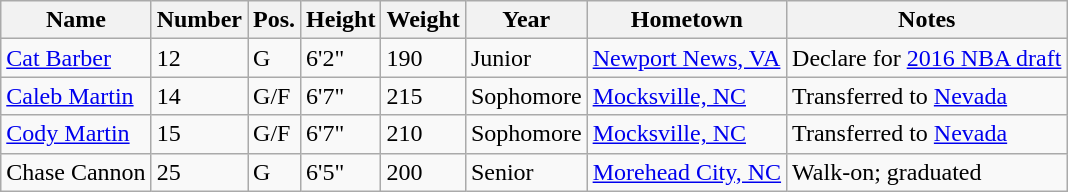<table class="wikitable sortable" border="1">
<tr>
<th>Name</th>
<th>Number</th>
<th>Pos.</th>
<th>Height</th>
<th>Weight</th>
<th>Year</th>
<th>Hometown</th>
<th class="unsortable">Notes</th>
</tr>
<tr>
<td><a href='#'>Cat Barber</a></td>
<td>12</td>
<td>G</td>
<td>6'2"</td>
<td>190</td>
<td>Junior</td>
<td><a href='#'>Newport News, VA</a></td>
<td>Declare for <a href='#'>2016 NBA draft</a></td>
</tr>
<tr>
<td><a href='#'>Caleb Martin</a></td>
<td>14</td>
<td>G/F</td>
<td>6'7"</td>
<td>215</td>
<td>Sophomore</td>
<td><a href='#'>Mocksville, NC</a></td>
<td>Transferred to <a href='#'>Nevada</a></td>
</tr>
<tr>
<td><a href='#'>Cody Martin</a></td>
<td>15</td>
<td>G/F</td>
<td>6'7"</td>
<td>210</td>
<td>Sophomore</td>
<td><a href='#'>Mocksville, NC</a></td>
<td>Transferred to <a href='#'>Nevada</a></td>
</tr>
<tr>
<td>Chase Cannon</td>
<td>25</td>
<td>G</td>
<td>6'5"</td>
<td>200</td>
<td>Senior</td>
<td><a href='#'>Morehead City, NC</a></td>
<td>Walk-on; graduated</td>
</tr>
</table>
